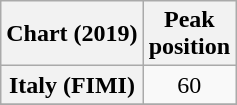<table class="wikitable plainrowheaders sortable" style="text-align:center;">
<tr>
<th>Chart (2019)</th>
<th>Peak<br>position</th>
</tr>
<tr>
<th scope="row">Italy (FIMI)</th>
<td>60</td>
</tr>
<tr>
</tr>
</table>
